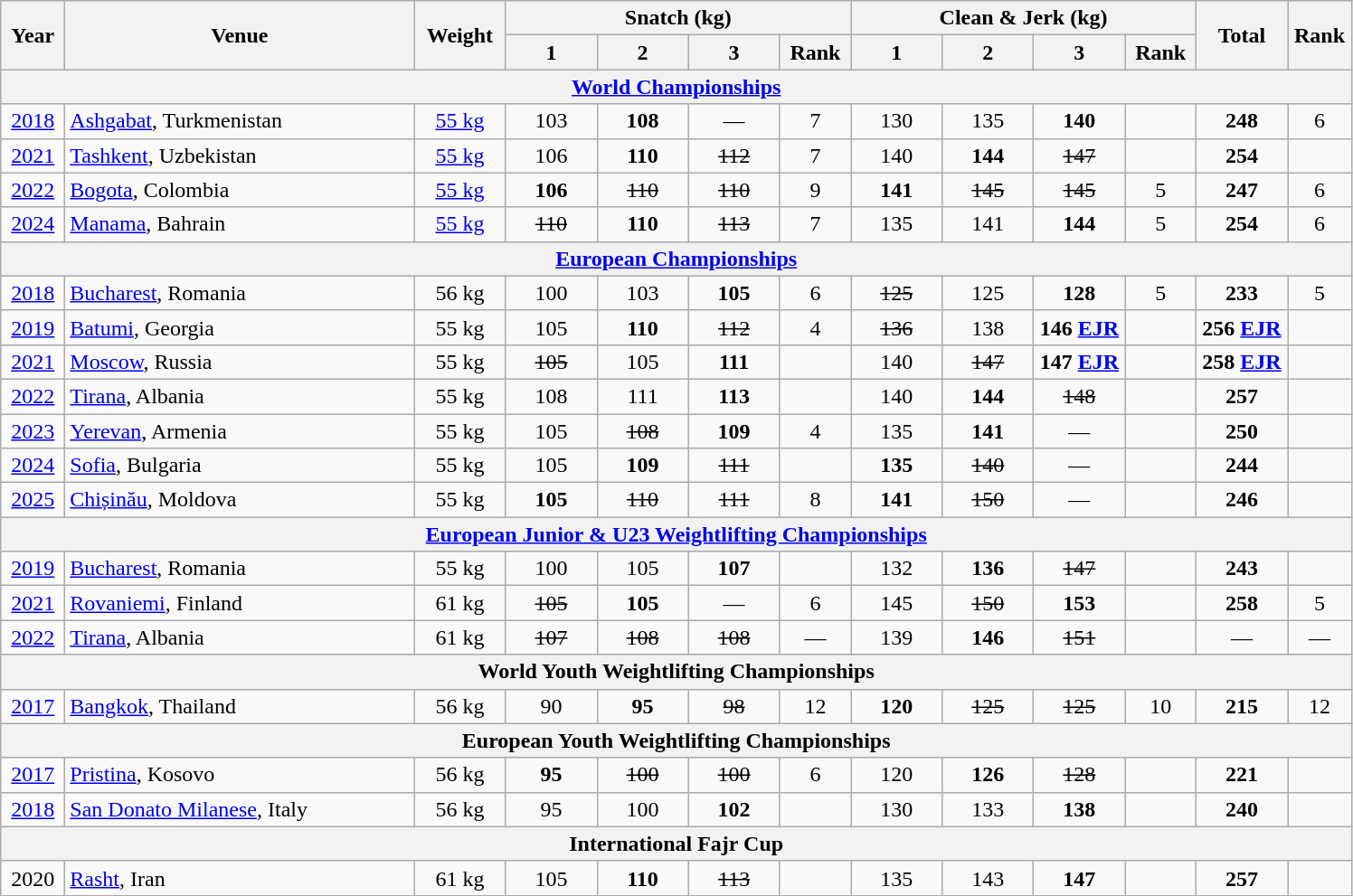<table class="wikitable" style="text-align:center;">
<tr>
<th rowspan=2 width=40>Year</th>
<th rowspan=2 width=250>Venue</th>
<th rowspan=2 width=60>Weight</th>
<th colspan=4>Snatch (kg)</th>
<th colspan=4>Clean & Jerk (kg)</th>
<th rowspan=2 width=60>Total</th>
<th rowspan=2 width=40>Rank</th>
</tr>
<tr>
<th width=60>1</th>
<th width=60>2</th>
<th width=60>3</th>
<th width=45>Rank</th>
<th width=60>1</th>
<th width=60>2</th>
<th width=60>3</th>
<th width=45>Rank</th>
</tr>
<tr>
<th colspan=13><a href='#'>World Championships</a></th>
</tr>
<tr>
<td><a href='#'>2018</a></td>
<td align=left><a href='#'>Ashgabat</a>, Turkmenistan</td>
<td><a href='#'>55 kg</a></td>
<td>103</td>
<td><strong>108</strong></td>
<td>—</td>
<td>7</td>
<td>130</td>
<td>135</td>
<td><strong>140</strong></td>
<td></td>
<td><strong>248</strong></td>
<td>6</td>
</tr>
<tr>
<td><a href='#'>2021</a></td>
<td align=left><a href='#'>Tashkent</a>, Uzbekistan</td>
<td><a href='#'>55 kg</a></td>
<td>106</td>
<td><strong>110</strong></td>
<td><s>112</s></td>
<td>7</td>
<td>140</td>
<td><strong>144</strong></td>
<td><s>147</s></td>
<td></td>
<td><strong>254</strong></td>
<td></td>
</tr>
<tr>
<td><a href='#'>2022</a></td>
<td align=left><a href='#'>Bogota</a>, Colombia</td>
<td><a href='#'>55 kg</a></td>
<td><strong>106</strong></td>
<td><s>110</s></td>
<td><s>110</s></td>
<td>9</td>
<td><strong>141</strong></td>
<td><s>145</s></td>
<td><s>145</s></td>
<td>5</td>
<td><strong>247</strong></td>
<td>6</td>
</tr>
<tr>
<td><a href='#'>2024</a></td>
<td align=left><a href='#'>Manama</a>, Bahrain</td>
<td><a href='#'>55 kg</a></td>
<td><s>110</s></td>
<td><strong>110</strong></td>
<td><s>113</s></td>
<td>7</td>
<td>135</td>
<td>141</td>
<td><strong>144</strong></td>
<td>5</td>
<td><strong>254</strong></td>
<td>6</td>
</tr>
<tr>
<th colspan=13><a href='#'>European Championships</a></th>
</tr>
<tr>
<td><a href='#'>2018</a></td>
<td align=left><a href='#'>Bucharest</a>, Romania</td>
<td>56 kg</td>
<td>100</td>
<td>103</td>
<td><strong>105</strong></td>
<td>6</td>
<td><s>125</s></td>
<td>125</td>
<td><strong>128</strong></td>
<td>5</td>
<td><strong>233</strong></td>
<td>5</td>
</tr>
<tr>
<td><a href='#'>2019</a></td>
<td align=left><a href='#'>Batumi</a>, Georgia</td>
<td>55 kg</td>
<td>105</td>
<td><strong>110</strong></td>
<td><s>112</s></td>
<td>4</td>
<td><s>136</s></td>
<td>138</td>
<td><strong>146 <a href='#'>EJR</a></strong></td>
<td></td>
<td><strong>256 <a href='#'>EJR</a></strong></td>
<td></td>
</tr>
<tr>
<td><a href='#'>2021</a></td>
<td align="left"><a href='#'>Moscow</a>, Russia</td>
<td>55 kg</td>
<td><s>105</s></td>
<td>105</td>
<td><strong>111</strong></td>
<td></td>
<td>140</td>
<td><s>147</s></td>
<td><strong>147 <a href='#'>EJR</a></strong></td>
<td></td>
<td><strong>258 <a href='#'>EJR</a></strong></td>
<td></td>
</tr>
<tr>
<td><a href='#'>2022</a></td>
<td align="left"><a href='#'>Tirana</a>, Albania</td>
<td>55 kg</td>
<td>108</td>
<td>111</td>
<td><strong>113</strong></td>
<td></td>
<td>140</td>
<td><strong>144</strong></td>
<td><s>148</s></td>
<td></td>
<td><strong>257</strong></td>
<td></td>
</tr>
<tr>
<td><a href='#'>2023</a></td>
<td align="left"><a href='#'>Yerevan</a>, Armenia</td>
<td>55 kg</td>
<td>105</td>
<td><s>108</s></td>
<td><strong>109</strong></td>
<td>4</td>
<td>135</td>
<td><strong>141</strong></td>
<td>—</td>
<td></td>
<td><strong>250</strong></td>
<td></td>
</tr>
<tr>
<td><a href='#'>2024</a></td>
<td align="left"><a href='#'>Sofia</a>, Bulgaria</td>
<td>55 kg</td>
<td>105</td>
<td><strong>109</strong></td>
<td><s>111</s></td>
<td></td>
<td><strong>135</strong></td>
<td><s>140</s></td>
<td>—</td>
<td></td>
<td><strong>244</strong></td>
<td></td>
</tr>
<tr>
<td><a href='#'>2025</a></td>
<td align="left"><a href='#'>Chișinău</a>, Moldova</td>
<td>55 kg</td>
<td><strong>105</strong></td>
<td><s>110</s></td>
<td><s>111</s></td>
<td>8</td>
<td><strong>141</strong></td>
<td><s>150</s></td>
<td>—</td>
<td></td>
<td><strong>246</strong></td>
<td></td>
</tr>
<tr>
<th colspan="13"><a href='#'>European Junior & U23 Weightlifting Championships</a></th>
</tr>
<tr>
<td><a href='#'>2019</a></td>
<td align="left"><a href='#'>Bucharest</a>, Romania</td>
<td>55 kg</td>
<td>100</td>
<td>105</td>
<td><strong>107</strong></td>
<td></td>
<td>132</td>
<td><strong>136</strong></td>
<td><s>147</s></td>
<td></td>
<td><strong>243</strong></td>
<td></td>
</tr>
<tr>
<td><a href='#'>2021</a></td>
<td align="left"><a href='#'>Rovaniemi</a>, Finland</td>
<td>61 kg</td>
<td><s>105</s></td>
<td><strong>105</strong></td>
<td>—</td>
<td>6</td>
<td>145</td>
<td><s>150</s></td>
<td><strong>153</strong></td>
<td></td>
<td><strong>258</strong></td>
<td>5</td>
</tr>
<tr>
<td><a href='#'>2022</a></td>
<td align="left"><a href='#'>Tirana</a>, Albania</td>
<td>61 kg</td>
<td><s>107</s></td>
<td><s>108</s></td>
<td><s>108</s></td>
<td>—</td>
<td>139</td>
<td><strong>146</strong></td>
<td><s>151</s></td>
<td></td>
<td>—</td>
<td>—</td>
</tr>
<tr>
<th colspan="13">World Youth Weightlifting Championships</th>
</tr>
<tr>
<td><a href='#'>2017</a></td>
<td align="left"><a href='#'>Bangkok</a>, Thailand</td>
<td>56 kg</td>
<td>90</td>
<td><strong>95</strong></td>
<td><s>98</s></td>
<td>12</td>
<td><strong>120</strong></td>
<td><s>125</s></td>
<td><s>125</s></td>
<td>10</td>
<td><strong>215</strong></td>
<td>12</td>
</tr>
<tr>
<th colspan="13">European Youth Weightlifting Championships</th>
</tr>
<tr>
<td><a href='#'>2017</a></td>
<td align="left"><a href='#'>Pristina</a>, Kosovo</td>
<td>56 kg</td>
<td><strong>95</strong></td>
<td><s>100</s></td>
<td><s>100</s></td>
<td>6</td>
<td>120</td>
<td><strong>126</strong></td>
<td><s>128</s></td>
<td></td>
<td><strong>221</strong></td>
<td></td>
</tr>
<tr>
<td><a href='#'>2018</a></td>
<td align="left"><a href='#'>San Donato Milanese</a>, Italy</td>
<td>56 kg</td>
<td>95</td>
<td>100</td>
<td><strong>102</strong></td>
<td></td>
<td>130</td>
<td>133</td>
<td><strong>138</strong></td>
<td></td>
<td><strong>240</strong></td>
<td></td>
</tr>
<tr>
<th colspan=13>International Fajr Cup</th>
</tr>
<tr>
<td>2020</td>
<td align=left><a href='#'>Rasht</a>, Iran</td>
<td>61 kg</td>
<td>105</td>
<td><strong>110</strong></td>
<td><s>113</s></td>
<td><strong></strong></td>
<td>135</td>
<td>143</td>
<td><strong>147</strong></td>
<td><strong></strong></td>
<td><strong>257</strong></td>
<td><strong></strong></td>
</tr>
</table>
